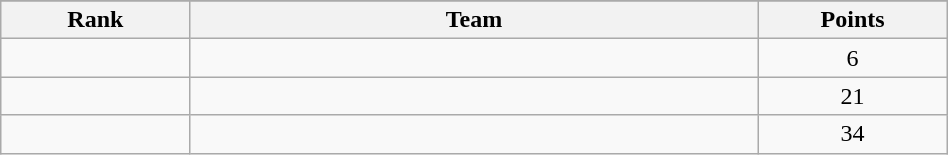<table class="wikitable" width=50%>
<tr>
</tr>
<tr>
<th width=10%>Rank</th>
<th width=30%>Team</th>
<th width=10%>Points</th>
</tr>
<tr align="center">
<td></td>
<td align="left"></td>
<td>6</td>
</tr>
<tr align="center">
<td></td>
<td align="left"></td>
<td>21</td>
</tr>
<tr align="center">
<td></td>
<td align="left"></td>
<td>34</td>
</tr>
</table>
